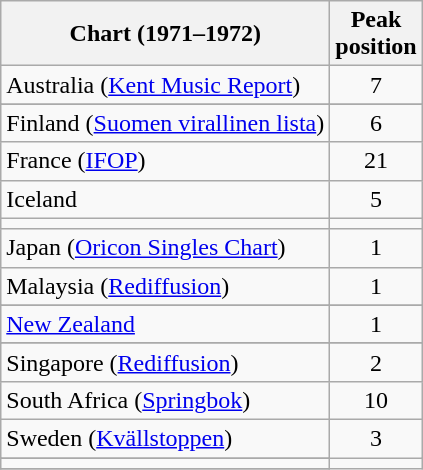<table class="wikitable sortable">
<tr>
<th align="left">Chart (1971–1972)</th>
<th align="left">Peak<br>position</th>
</tr>
<tr>
<td>Australia (<a href='#'>Kent Music Report</a>)</td>
<td style="text-align:center;">7</td>
</tr>
<tr>
</tr>
<tr>
</tr>
<tr>
<td>Finland (<a href='#'>Suomen virallinen lista</a>)</td>
<td align="center">6</td>
</tr>
<tr>
<td>France (<a href='#'>IFOP</a>)</td>
<td align="center">21</td>
</tr>
<tr>
<td>Iceland</td>
<td align="center">5</td>
</tr>
<tr>
<td></td>
</tr>
<tr>
<td align="left">Japan (<a href='#'>Oricon Singles Chart</a>)</td>
<td style="text-align:center;">1</td>
</tr>
<tr>
<td>Malaysia (<a href='#'>Rediffusion</a>)</td>
<td style="text-align:center;">1</td>
</tr>
<tr>
</tr>
<tr>
<td align="left"><a href='#'>New Zealand</a></td>
<td style="text-align:center;">1</td>
</tr>
<tr>
</tr>
<tr>
<td>Singapore (<a href='#'>Rediffusion</a>)</td>
<td style="text-align:center;">2</td>
</tr>
<tr>
<td>South Africa (<a href='#'>Springbok</a>)</td>
<td style="text-align:center;">10</td>
</tr>
<tr>
<td>Sweden (<a href='#'>Kvällstoppen</a>)</td>
<td style="text-align:center;">3</td>
</tr>
<tr>
</tr>
<tr>
</tr>
<tr>
<td></td>
</tr>
<tr>
</tr>
</table>
